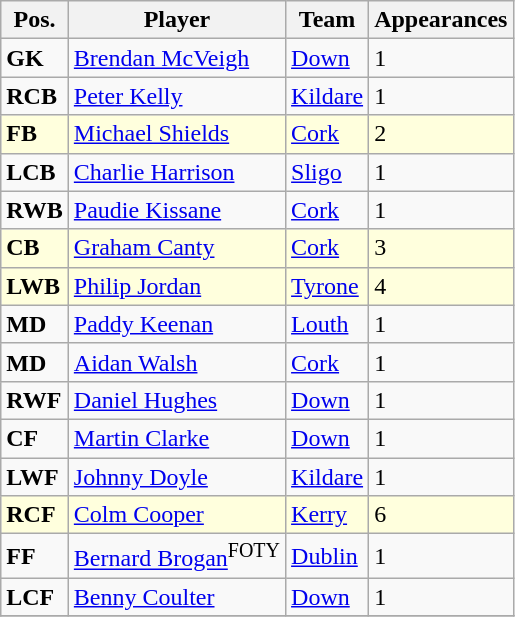<table class="wikitable">
<tr>
<th>Pos.</th>
<th>Player</th>
<th>Team</th>
<th>Appearances</th>
</tr>
<tr>
<td><strong>GK</strong></td>
<td> <a href='#'>Brendan McVeigh</a></td>
<td><a href='#'>Down</a></td>
<td>1</td>
</tr>
<tr>
<td><strong>RCB</strong></td>
<td> <a href='#'>Peter Kelly</a></td>
<td><a href='#'>Kildare</a></td>
<td>1</td>
</tr>
<tr bgcolor=#FFFFDD>
<td><strong>FB</strong></td>
<td> <a href='#'>Michael Shields</a></td>
<td><a href='#'>Cork</a></td>
<td>2</td>
</tr>
<tr>
<td><strong>LCB</strong></td>
<td> <a href='#'>Charlie Harrison</a></td>
<td><a href='#'>Sligo</a></td>
<td>1</td>
</tr>
<tr>
<td><strong>RWB</strong></td>
<td> <a href='#'>Paudie Kissane</a></td>
<td><a href='#'>Cork</a></td>
<td>1</td>
</tr>
<tr bgcolor=#FFFFDD>
<td><strong>CB</strong></td>
<td> <a href='#'>Graham Canty</a></td>
<td><a href='#'>Cork</a></td>
<td>3</td>
</tr>
<tr bgcolor=#FFFFDD>
<td><strong>LWB</strong></td>
<td> <a href='#'>Philip Jordan</a></td>
<td><a href='#'>Tyrone</a></td>
<td>4</td>
</tr>
<tr>
<td><strong>MD</strong></td>
<td> <a href='#'>Paddy Keenan</a></td>
<td><a href='#'>Louth</a></td>
<td>1</td>
</tr>
<tr>
<td><strong>MD</strong></td>
<td> <a href='#'>Aidan Walsh</a></td>
<td><a href='#'>Cork</a></td>
<td>1</td>
</tr>
<tr>
<td><strong>RWF</strong></td>
<td>  <a href='#'>Daniel Hughes</a></td>
<td><a href='#'>Down</a></td>
<td>1</td>
</tr>
<tr>
<td><strong>CF</strong></td>
<td> <a href='#'>Martin Clarke</a></td>
<td><a href='#'>Down</a></td>
<td>1</td>
</tr>
<tr>
<td><strong>LWF</strong></td>
<td> <a href='#'>Johnny Doyle</a></td>
<td><a href='#'>Kildare</a></td>
<td>1</td>
</tr>
<tr bgcolor=#FFFFDD>
<td><strong>RCF</strong></td>
<td> <a href='#'>Colm Cooper</a></td>
<td><a href='#'>Kerry</a></td>
<td>6</td>
</tr>
<tr>
<td><strong>FF</strong></td>
<td> <a href='#'>Bernard Brogan</a><sup>FOTY</sup></td>
<td><a href='#'>Dublin</a></td>
<td>1</td>
</tr>
<tr>
<td><strong>LCF</strong></td>
<td> <a href='#'>Benny Coulter</a></td>
<td><a href='#'>Down</a></td>
<td>1</td>
</tr>
<tr>
</tr>
</table>
